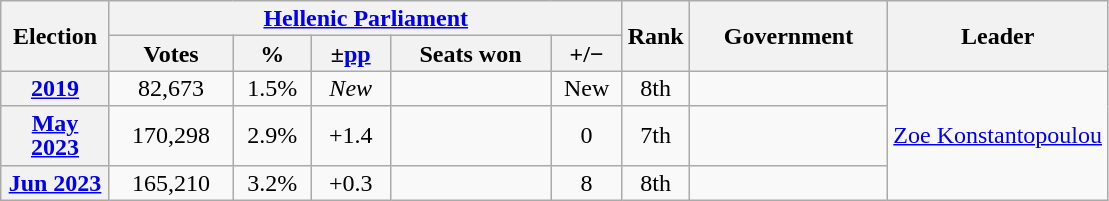<table class="wikitable" style="text-align:center; line-height:16px;">
<tr>
<th rowspan="2" style="width:65px;">Election</th>
<th colspan="5"><a href='#'>Hellenic Parliament</a></th>
<th rowspan="2" style="width:30px;">Rank</th>
<th rowspan="2" style="width:125px;">Government</th>
<th rowspan="2">Leader</th>
</tr>
<tr>
<th style="width:75px;">Votes</th>
<th style="width:45px;">%</th>
<th style="width:45px;">±<a href='#'>pp</a></th>
<th style="width:100px;">Seats won</th>
<th style="width:40px;">+/−</th>
</tr>
<tr>
<th><a href='#'>2019</a></th>
<td>82,673</td>
<td>1.5%</td>
<td><em>New</em></td>
<td></td>
<td>New</td>
<td>8th</td>
<td></td>
<td rowspan=3><a href='#'>Zoe Konstantopoulou</a></td>
</tr>
<tr>
<th><a href='#'>May 2023</a></th>
<td>170,298</td>
<td>2.9%</td>
<td>+1.4</td>
<td></td>
<td> 0</td>
<td>7th</td>
<td></td>
</tr>
<tr>
<th><a href='#'>Jun 2023</a></th>
<td>165,210</td>
<td>3.2%</td>
<td>+0.3</td>
<td></td>
<td> 8</td>
<td>8th</td>
<td></td>
</tr>
</table>
